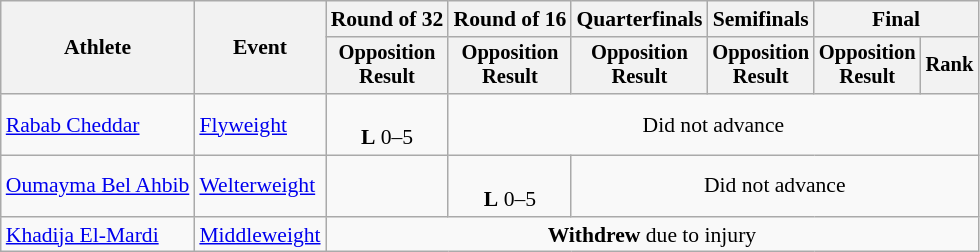<table class="wikitable" style="font-size:90%">
<tr>
<th rowspan="2">Athlete</th>
<th rowspan="2">Event</th>
<th>Round of 32</th>
<th>Round of 16</th>
<th>Quarterfinals</th>
<th>Semifinals</th>
<th colspan=2>Final</th>
</tr>
<tr style="font-size:95%">
<th>Opposition<br>Result</th>
<th>Opposition<br>Result</th>
<th>Opposition<br>Result</th>
<th>Opposition<br>Result</th>
<th>Opposition<br>Result</th>
<th>Rank</th>
</tr>
<tr align=center>
<td align=left><a href='#'>Rabab Cheddar</a></td>
<td align=left><a href='#'>Flyweight</a></td>
<td><br><strong>L</strong> 0–5</td>
<td colspan=5>Did not advance</td>
</tr>
<tr align=center>
<td align=left><a href='#'>Oumayma Bel Ahbib</a></td>
<td align=left><a href='#'>Welterweight</a></td>
<td></td>
<td><br><strong>L</strong> 0–5</td>
<td colspan="4">Did not advance</td>
</tr>
<tr align=center>
<td align=left><a href='#'>Khadija El-Mardi</a></td>
<td align=left><a href='#'>Middleweight</a></td>
<td colspan=6><strong>Withdrew</strong> due to injury</td>
</tr>
</table>
